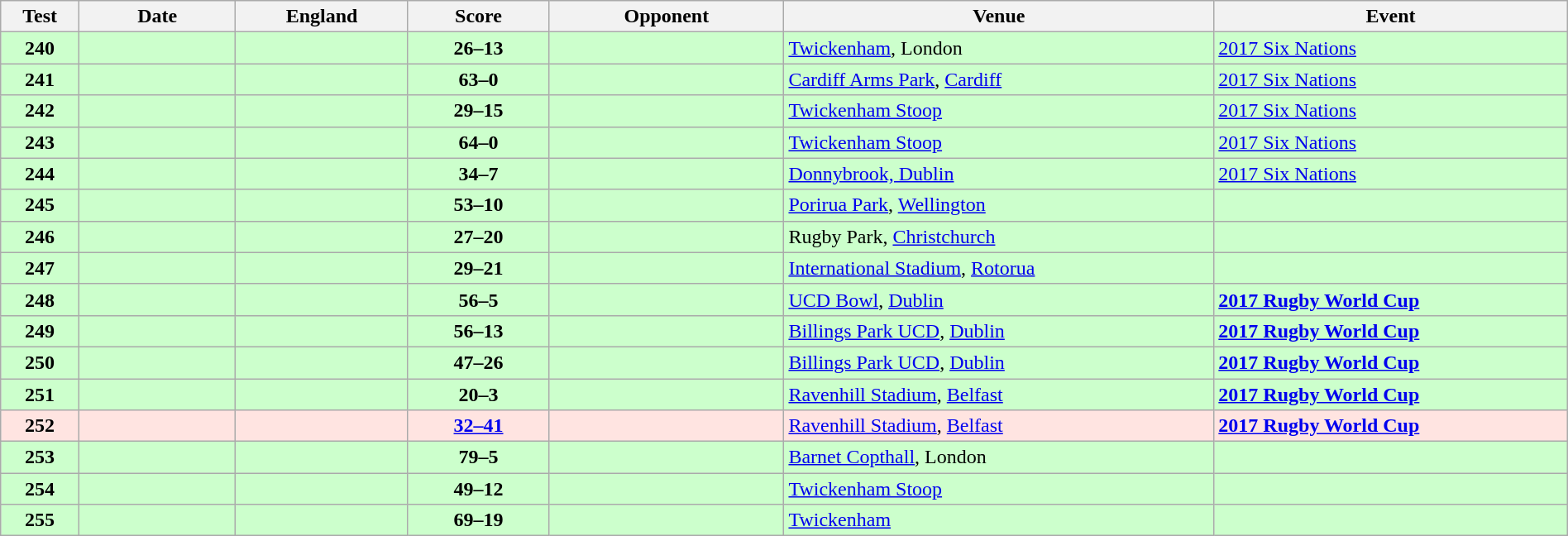<table class="wikitable sortable" style="width:100%">
<tr>
<th style="width:5%">Test</th>
<th style="width:10%">Date</th>
<th style="width:11%">England</th>
<th style="width:9%">Score</th>
<th style="width:15%">Opponent</th>
<th>Venue</th>
<th>Event</th>
</tr>
<tr bgcolor=#ccffcc>
<td align=center><strong>240</strong></td>
<td></td>
<td></td>
<td align="center"><strong>26–13</strong></td>
<td></td>
<td><a href='#'>Twickenham</a>, London</td>
<td><a href='#'>2017 Six Nations</a></td>
</tr>
<tr bgcolor=#ccffcc>
<td align=center><strong>241</strong></td>
<td></td>
<td></td>
<td align="center"><strong>63–0</strong></td>
<td></td>
<td><a href='#'>Cardiff Arms Park</a>, <a href='#'>Cardiff</a></td>
<td><a href='#'>2017 Six Nations</a></td>
</tr>
<tr bgcolor=#ccffcc>
<td align=center><strong>242</strong></td>
<td></td>
<td></td>
<td align="center"><strong>29–15</strong></td>
<td></td>
<td><a href='#'>Twickenham Stoop</a></td>
<td><a href='#'>2017 Six Nations</a></td>
</tr>
<tr bgcolor=#ccffcc>
<td align=center><strong>243</strong></td>
<td></td>
<td></td>
<td align="center"><strong>64–0</strong></td>
<td></td>
<td><a href='#'>Twickenham Stoop</a></td>
<td><a href='#'>2017 Six Nations</a></td>
</tr>
<tr bgcolor=#ccffcc>
<td align=center><strong>244</strong></td>
<td></td>
<td></td>
<td align="center"><strong>34–7</strong></td>
<td></td>
<td><a href='#'>Donnybrook, Dublin</a></td>
<td><a href='#'>2017 Six Nations</a></td>
</tr>
<tr bgcolor=#ccffcc>
<td align=center><strong>245</strong></td>
<td></td>
<td></td>
<td align="center"><strong>53–10</strong></td>
<td></td>
<td><a href='#'>Porirua Park</a>, <a href='#'>Wellington</a></td>
<td></td>
</tr>
<tr bgcolor=#ccffcc>
<td align="center"><strong>246</strong></td>
<td></td>
<td></td>
<td align="center"><strong>27–20</strong></td>
<td></td>
<td>Rugby Park, <a href='#'>Christchurch</a></td>
<td></td>
</tr>
<tr bgcolor=#ccffcc>
<td align="center"><strong>247</strong></td>
<td></td>
<td></td>
<td align="center"><strong>29–21</strong></td>
<td></td>
<td><a href='#'>International Stadium</a>, <a href='#'>Rotorua</a></td>
<td></td>
</tr>
<tr bgcolor=#ccffcc>
<td align="center"><strong>248</strong></td>
<td></td>
<td></td>
<td align="center"><strong>56–5</strong></td>
<td></td>
<td><a href='#'>UCD Bowl</a>, <a href='#'>Dublin</a></td>
<td><strong><a href='#'>2017 Rugby World Cup</a></strong></td>
</tr>
<tr bgcolor=#ccffcc>
<td align="center"><strong>249</strong></td>
<td></td>
<td></td>
<td align="center"><strong>56–13</strong></td>
<td></td>
<td><a href='#'>Billings Park UCD</a>, <a href='#'>Dublin</a></td>
<td><strong><a href='#'>2017 Rugby World Cup</a></strong></td>
</tr>
<tr bgcolor=#ccffcc>
<td align="center"><strong>250</strong></td>
<td></td>
<td></td>
<td align="center"><strong>47–26</strong></td>
<td></td>
<td><a href='#'>Billings Park UCD</a>, <a href='#'>Dublin</a></td>
<td><strong><a href='#'>2017 Rugby World Cup</a></strong></td>
</tr>
<tr bgcolor=#ccffcc>
<td align=center><strong>251</strong></td>
<td></td>
<td></td>
<td align="center"><strong>20–3</strong></td>
<td></td>
<td><a href='#'>Ravenhill Stadium</a>, <a href='#'>Belfast</a></td>
<td><strong><a href='#'>2017 Rugby World Cup</a></strong></td>
</tr>
<tr bgcolor=FFE4E1>
<td align=center><strong>252</strong></td>
<td></td>
<td></td>
<td align="center"><strong><a href='#'>32–41</a></strong></td>
<td></td>
<td><a href='#'>Ravenhill Stadium</a>, <a href='#'>Belfast</a></td>
<td><strong><a href='#'>2017 Rugby World Cup</a></strong> </td>
</tr>
<tr bgcolor=#ccffcc>
<td align=center><strong>253</strong></td>
<td></td>
<td></td>
<td align="center"><strong>79–5</strong></td>
<td></td>
<td><a href='#'>Barnet Copthall</a>, London</td>
<td></td>
</tr>
<tr bgcolor=#ccffcc>
<td align=center><strong>254</strong></td>
<td></td>
<td></td>
<td align="center"><strong>49–12</strong></td>
<td></td>
<td><a href='#'>Twickenham Stoop</a></td>
<td></td>
</tr>
<tr bgcolor=#ccffcc>
<td align=center><strong>255</strong></td>
<td></td>
<td></td>
<td align="center"><strong>69–19</strong></td>
<td></td>
<td><a href='#'>Twickenham</a></td>
<td></td>
</tr>
</table>
